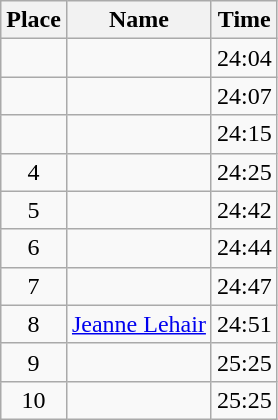<table class="wikitable">
<tr>
<th>Place</th>
<th>Name</th>
<th>Time</th>
</tr>
<tr>
<td align="center"></td>
<td></td>
<td>24:04</td>
</tr>
<tr>
<td align="center"></td>
<td></td>
<td>24:07</td>
</tr>
<tr>
<td align="center"></td>
<td></td>
<td>24:15</td>
</tr>
<tr>
<td align="center">4</td>
<td></td>
<td>24:25</td>
</tr>
<tr>
<td align="center">5</td>
<td></td>
<td>24:42</td>
</tr>
<tr>
<td align="center">6</td>
<td></td>
<td>24:44</td>
</tr>
<tr>
<td align="center">7</td>
<td></td>
<td>24:47</td>
</tr>
<tr>
<td align="center">8</td>
<td><a href='#'>Jeanne Lehair</a></td>
<td>24:51</td>
</tr>
<tr>
<td align="center">9</td>
<td></td>
<td>25:25</td>
</tr>
<tr>
<td align="center">10</td>
<td></td>
<td>25:25</td>
</tr>
</table>
